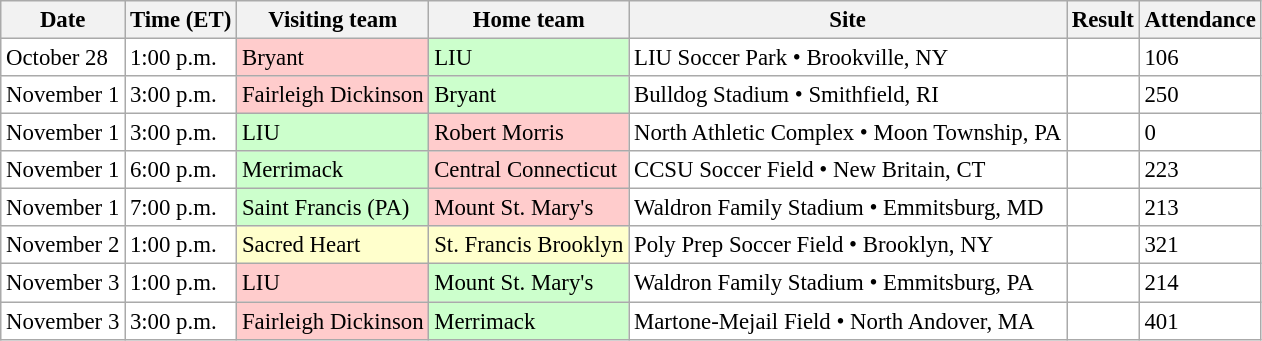<table class="wikitable" style="font-size:95%;">
<tr>
<th>Date</th>
<th>Time (ET)</th>
<th>Visiting team</th>
<th>Home team</th>
<th>Site</th>
<th>Result</th>
<th>Attendance</th>
</tr>
<tr style="background:#fff;">
<td>October 28</td>
<td>1:00 p.m.</td>
<td style="background:#fcc;">Bryant</td>
<td style="background:#cfc;">LIU</td>
<td>LIU Soccer Park • Brookville, NY</td>
<td></td>
<td>106</td>
</tr>
<tr style="background:#fff;">
<td>November 1</td>
<td>3:00 p.m.</td>
<td style="background:#fcc;">Fairleigh Dickinson</td>
<td style="background:#cfc;">Bryant</td>
<td>Bulldog Stadium • Smithfield, RI</td>
<td></td>
<td>250</td>
</tr>
<tr style="background:#fff;">
<td>November 1</td>
<td>3:00 p.m.</td>
<td style="background:#cfc;">LIU</td>
<td style="background:#fcc;">Robert Morris</td>
<td>North Athletic Complex • Moon Township, PA</td>
<td></td>
<td>0</td>
</tr>
<tr style="background:#fff;">
<td>November 1</td>
<td>6:00 p.m.</td>
<td style="background:#cfc;">Merrimack</td>
<td style="background:#fcc;">Central Connecticut</td>
<td>CCSU Soccer Field • New Britain, CT</td>
<td></td>
<td>223</td>
</tr>
<tr style="background:#fff;">
<td>November 1</td>
<td>7:00 p.m.</td>
<td style="background:#cfc;">Saint Francis (PA)</td>
<td style="background:#fcc;">Mount St. Mary's</td>
<td>Waldron Family Stadium • Emmitsburg, MD</td>
<td> </td>
<td>213</td>
</tr>
<tr style="background:#fff;">
<td>November 2</td>
<td>1:00 p.m.</td>
<td style="background:#ffc;">Sacred Heart</td>
<td style="background:#ffc;">St. Francis Brooklyn</td>
<td>Poly Prep Soccer Field • Brooklyn, NY</td>
<td></td>
<td>321</td>
</tr>
<tr style="background:#fff;">
<td>November 3</td>
<td>1:00 p.m.</td>
<td style="background:#fcc;">LIU</td>
<td style="background:#cfc;">Mount St. Mary's</td>
<td>Waldron Family Stadium • Emmitsburg, PA</td>
<td></td>
<td>214</td>
</tr>
<tr style="background:#fff;">
<td>November 3</td>
<td>3:00 p.m.</td>
<td style="background:#fcc;">Fairleigh Dickinson</td>
<td style="background:#cfc;">Merrimack</td>
<td>Martone-Mejail Field • North Andover, MA</td>
<td></td>
<td>401</td>
</tr>
</table>
